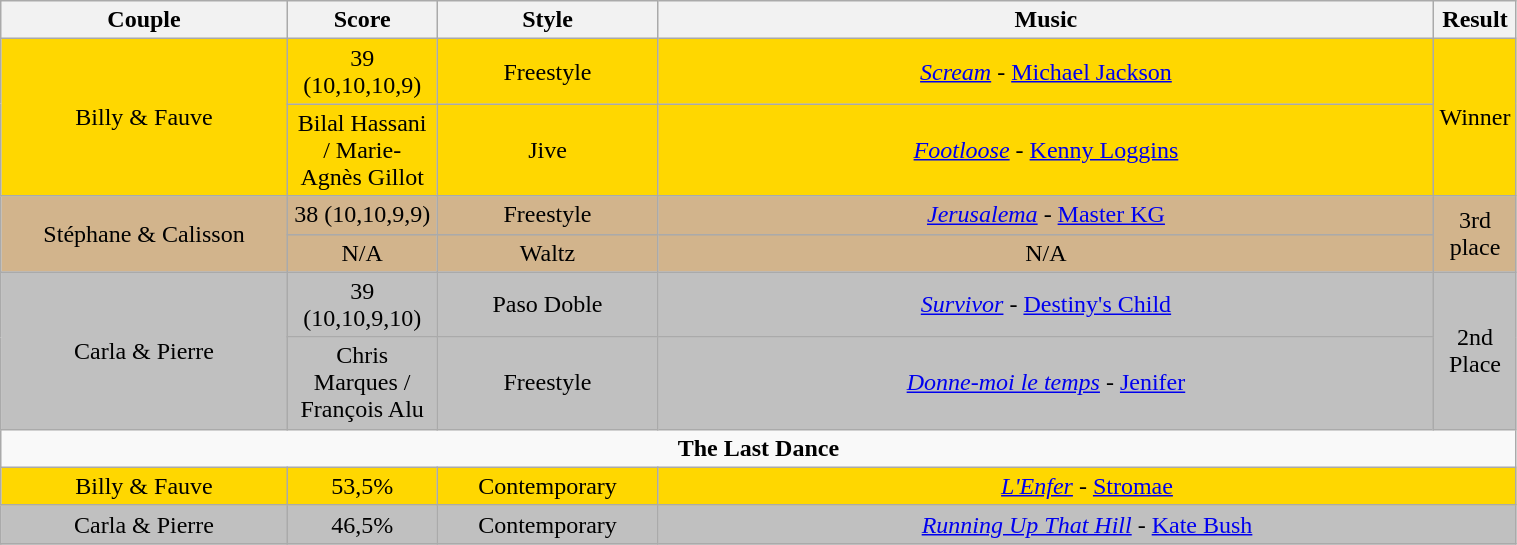<table class="wikitable" style="width:80%; text-align:center;">
<tr>
<th style="width:20%;">Couple</th>
<th style="width:10%;">Score</th>
<th style="width:15%;">Style</th>
<th style="width:60%;">Music</th>
<th style="width:60%;">Result</th>
</tr>
<tr style="background:gold;">
<td rowspan=2>Billy & Fauve</td>
<td style="text-align:center;">39 (10,10,10,9)</td>
<td style="text-align:center;">Freestyle</td>
<td><em><a href='#'>Scream</a></em> - <a href='#'>Michael Jackson</a></td>
<td rowspan="2" style="text-align:center;">Winner</td>
</tr>
<tr style="background:gold;">
<td style="text-align:center;">Bilal Hassani / Marie-Agnès Gillot</td>
<td style="text-align:center;">Jive</td>
<td><em><a href='#'>Footloose</a></em> - <a href='#'>Kenny Loggins</a></td>
</tr>
<tr style="background:tan;">
<td rowspan=2>Stéphane & Calisson</td>
<td style="text-align:center;">38 (10,10,9,9)</td>
<td style="text-align:center;">Freestyle</td>
<td><em><a href='#'>Jerusalema</a></em> - <a href='#'>Master KG</a></td>
<td rowspan="2" style="text-align:center;">3rd place</td>
</tr>
<tr style="background:tan;">
<td style="text-align:center;">N/A</td>
<td style="text-align:center;">Waltz</td>
<td>N/A</td>
</tr>
<tr style="background:silver;">
<td rowspan=2>Carla & Pierre</td>
<td style="text-align:center;">39 (10,10,9,10)</td>
<td style="text-align:center;">Paso Doble</td>
<td><em><a href='#'>Survivor</a></em> - <a href='#'>Destiny's Child</a></td>
<td rowspan="2" style="text-align:center;">2nd Place</td>
</tr>
<tr style="background:silver;">
<td style="text-align:center;">Chris Marques / François Alu</td>
<td style="text-align:center;">Freestyle</td>
<td><em><a href='#'>Donne-moi le temps</a></em> - <a href='#'>Jenifer</a></td>
</tr>
<tr>
<td colspan=5 style="text-align:center;"><strong>The Last Dance</strong></td>
</tr>
<tr style="background:gold;">
<td>Billy & Fauve</td>
<td>53,5%</td>
<td>Contemporary</td>
<td colspan="2"><em><a href='#'>L'Enfer</a></em> - <a href='#'>Stromae</a></td>
</tr>
<tr style="background:silver;">
<td>Carla & Pierre</td>
<td>46,5%</td>
<td>Contemporary</td>
<td colspan="2"><em><a href='#'>Running Up That Hill</a></em> - <a href='#'>Kate Bush</a></td>
</tr>
<tr>
</tr>
</table>
